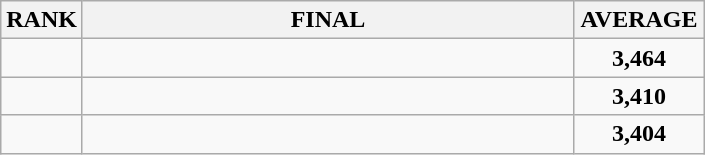<table class="wikitable">
<tr>
<th>RANK</th>
<th style="width: 20em">FINAL</th>
<th style="width: 5em">AVERAGE</th>
</tr>
<tr>
<td align="center"></td>
<td></td>
<td align="center"><strong>3,464</strong></td>
</tr>
<tr>
<td align="center"></td>
<td></td>
<td align="center"><strong>3,410</strong></td>
</tr>
<tr>
<td align="center"></td>
<td></td>
<td align="center"><strong>3,404</strong></td>
</tr>
</table>
